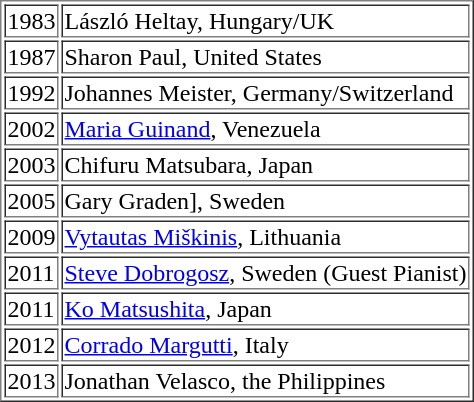<table border="1">
<tr>
<td>1983</td>
<td>László Heltay, Hungary/UK</td>
</tr>
<tr>
<td>1987</td>
<td>Sharon Paul, United States</td>
</tr>
<tr>
<td>1992</td>
<td>Johannes Meister, Germany/Switzerland</td>
</tr>
<tr>
<td>2002</td>
<td><a href='#'>Maria Guinand</a>, Venezuela</td>
</tr>
<tr>
<td>2003</td>
<td>Chifuru Matsubara, Japan</td>
</tr>
<tr>
<td>2005</td>
<td>Gary Graden], Sweden</td>
</tr>
<tr>
<td>2009</td>
<td><a href='#'>Vytautas Miškinis</a>, Lithuania</td>
</tr>
<tr>
<td>2011</td>
<td><a href='#'>Steve Dobrogosz</a>, Sweden (Guest Pianist)</td>
</tr>
<tr>
<td>2011</td>
<td><a href='#'>Ko Matsushita</a>, Japan</td>
</tr>
<tr>
<td>2012</td>
<td><a href='#'>Corrado Margutti</a>, Italy</td>
</tr>
<tr>
<td>2013</td>
<td>Jonathan Velasco, the Philippines</td>
</tr>
</table>
